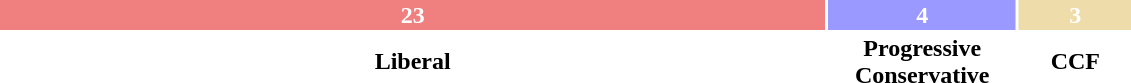<table style="width:60%; text-align:center;">
<tr style="color:white;">
<td style="background:#F08080; width:73.33%;"><strong>23</strong></td>
<td style="background:#9999FF; width:16.67%;"><strong>4</strong></td>
<td style="background:#EEDDAA; width:10.00%;"><strong>3</strong></td>
</tr>
<tr>
<td><span><strong>Liberal</strong></span></td>
<td><span><strong>Progressive Conservative</strong></span></td>
<td><span><strong>CCF</strong></span></td>
</tr>
</table>
